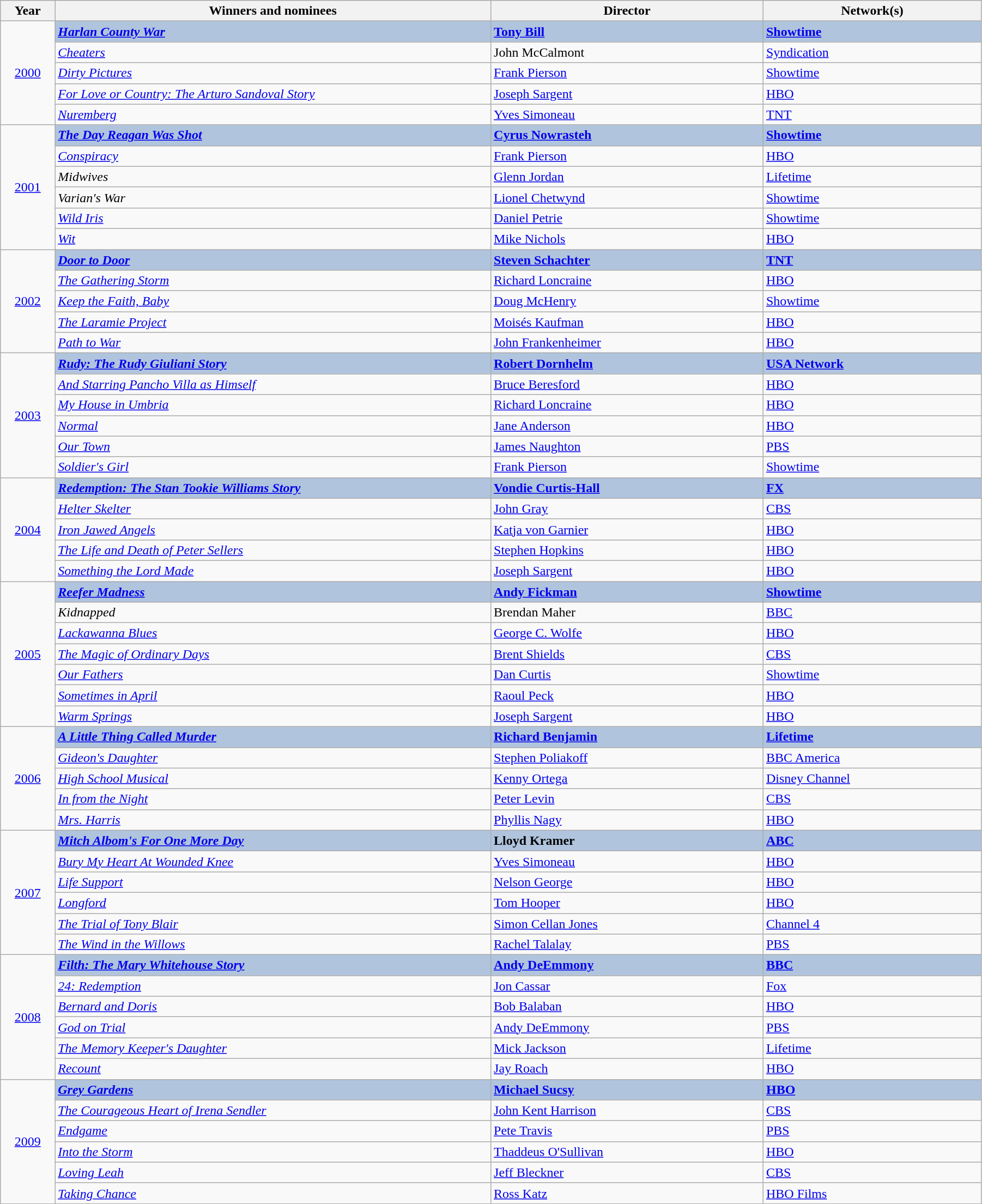<table class="wikitable" width="95%" cellpadding="5">
<tr>
<th style="width:5%;">Year</th>
<th style="width:40%;">Winners and nominees</th>
<th style="width:25%;">Director</th>
<th style="width:20%;">Network(s)</th>
</tr>
<tr>
<td rowspan="5" style="text-align:center;"><a href='#'>2000</a></td>
<td style="background:#B0C4DE;"><strong><em><a href='#'>Harlan County War</a></em></strong></td>
<td style="background:#B0C4DE;"><strong><a href='#'>Tony Bill</a></strong></td>
<td style="background:#B0C4DE;"><strong><a href='#'>Showtime</a></strong></td>
</tr>
<tr>
<td><em><a href='#'>Cheaters</a></em></td>
<td>John McCalmont</td>
<td><a href='#'>Syndication</a></td>
</tr>
<tr>
<td><em><a href='#'>Dirty Pictures</a></em></td>
<td><a href='#'>Frank Pierson</a></td>
<td><a href='#'>Showtime</a></td>
</tr>
<tr>
<td><em><a href='#'>For Love or Country: The Arturo Sandoval Story</a></em></td>
<td><a href='#'>Joseph Sargent</a></td>
<td><a href='#'>HBO</a></td>
</tr>
<tr>
<td><em><a href='#'>Nuremberg</a></em></td>
<td><a href='#'>Yves Simoneau</a></td>
<td><a href='#'>TNT</a></td>
</tr>
<tr>
<td rowspan="6" style="text-align:center;"><a href='#'>2001</a></td>
<td style="background:#B0C4DE;"><strong><em><a href='#'>The Day Reagan Was Shot</a></em></strong></td>
<td style="background:#B0C4DE;"><strong><a href='#'>Cyrus Nowrasteh</a></strong></td>
<td style="background:#B0C4DE;"><strong><a href='#'>Showtime</a></strong></td>
</tr>
<tr>
<td><em><a href='#'>Conspiracy</a></em></td>
<td><a href='#'>Frank Pierson</a></td>
<td><a href='#'>HBO</a></td>
</tr>
<tr>
<td><em>Midwives</em></td>
<td><a href='#'>Glenn Jordan</a></td>
<td><a href='#'>Lifetime</a></td>
</tr>
<tr>
<td><em>Varian's War</em></td>
<td><a href='#'>Lionel Chetwynd</a></td>
<td><a href='#'>Showtime</a></td>
</tr>
<tr>
<td><em><a href='#'>Wild Iris</a></em></td>
<td><a href='#'>Daniel Petrie</a></td>
<td><a href='#'>Showtime</a></td>
</tr>
<tr>
<td><em><a href='#'>Wit</a></em></td>
<td><a href='#'>Mike Nichols</a></td>
<td><a href='#'>HBO</a></td>
</tr>
<tr>
<td rowspan="5" style="text-align:center;"><a href='#'>2002</a></td>
<td style="background:#B0C4DE;"><strong><em><a href='#'>Door to Door</a></em></strong></td>
<td style="background:#B0C4DE;"><strong><a href='#'>Steven Schachter</a></strong></td>
<td style="background:#B0C4DE;"><strong><a href='#'>TNT</a></strong></td>
</tr>
<tr>
<td><em><a href='#'>The Gathering Storm</a></em></td>
<td><a href='#'>Richard Loncraine</a></td>
<td><a href='#'>HBO</a></td>
</tr>
<tr>
<td><em><a href='#'>Keep the Faith, Baby</a></em></td>
<td><a href='#'>Doug McHenry</a></td>
<td><a href='#'>Showtime</a></td>
</tr>
<tr>
<td><em><a href='#'>The Laramie Project</a></em></td>
<td><a href='#'>Moisés Kaufman</a></td>
<td><a href='#'>HBO</a></td>
</tr>
<tr>
<td><em><a href='#'>Path to War</a></em></td>
<td><a href='#'>John Frankenheimer</a></td>
<td><a href='#'>HBO</a></td>
</tr>
<tr>
<td rowspan="6" style="text-align:center;"><a href='#'>2003</a></td>
<td style="background:#B0C4DE;"><strong><em><a href='#'>Rudy: The Rudy Giuliani Story</a></em></strong></td>
<td style="background:#B0C4DE;"><strong><a href='#'>Robert Dornhelm</a></strong></td>
<td style="background:#B0C4DE;"><strong><a href='#'>USA Network</a></strong></td>
</tr>
<tr>
<td><em><a href='#'>And Starring Pancho Villa as Himself</a></em></td>
<td><a href='#'>Bruce Beresford</a></td>
<td><a href='#'>HBO</a></td>
</tr>
<tr>
<td><em><a href='#'>My House in Umbria</a></em></td>
<td><a href='#'>Richard Loncraine</a></td>
<td><a href='#'>HBO</a></td>
</tr>
<tr>
<td><em><a href='#'>Normal</a></em></td>
<td><a href='#'>Jane Anderson</a></td>
<td><a href='#'>HBO</a></td>
</tr>
<tr>
<td><em><a href='#'>Our Town</a></em></td>
<td><a href='#'>James Naughton</a></td>
<td><a href='#'>PBS</a></td>
</tr>
<tr>
<td><em><a href='#'>Soldier's Girl</a></em></td>
<td><a href='#'>Frank Pierson</a></td>
<td><a href='#'>Showtime</a></td>
</tr>
<tr>
<td rowspan="5" style="text-align:center;"><a href='#'>2004</a></td>
<td style="background:#B0C4DE;"><strong><em><a href='#'>Redemption: The Stan Tookie Williams Story</a></em></strong></td>
<td style="background:#B0C4DE;"><strong><a href='#'>Vondie Curtis-Hall</a></strong></td>
<td style="background:#B0C4DE;"><strong><a href='#'>FX</a></strong></td>
</tr>
<tr>
<td><em><a href='#'>Helter Skelter</a></em></td>
<td><a href='#'>John Gray</a></td>
<td><a href='#'>CBS</a></td>
</tr>
<tr>
<td><em><a href='#'>Iron Jawed Angels</a></em></td>
<td><a href='#'>Katja von Garnier</a></td>
<td><a href='#'>HBO</a></td>
</tr>
<tr>
<td><em><a href='#'>The Life and Death of Peter Sellers</a></em></td>
<td><a href='#'>Stephen Hopkins</a></td>
<td><a href='#'>HBO</a></td>
</tr>
<tr>
<td><em><a href='#'>Something the Lord Made</a></em></td>
<td><a href='#'>Joseph Sargent</a></td>
<td><a href='#'>HBO</a></td>
</tr>
<tr>
<td rowspan="7" style="text-align:center;"><a href='#'>2005</a></td>
<td style="background:#B0C4DE;"><strong><em><a href='#'>Reefer Madness</a></em></strong></td>
<td style="background:#B0C4DE;"><strong><a href='#'>Andy Fickman</a></strong></td>
<td style="background:#B0C4DE;"><strong><a href='#'>Showtime</a></strong></td>
</tr>
<tr>
<td><em>Kidnapped</em></td>
<td>Brendan Maher</td>
<td><a href='#'>BBC</a></td>
</tr>
<tr>
<td><em><a href='#'>Lackawanna Blues</a></em></td>
<td><a href='#'>George C. Wolfe</a></td>
<td><a href='#'>HBO</a></td>
</tr>
<tr>
<td><em><a href='#'>The Magic of Ordinary Days</a></em></td>
<td><a href='#'>Brent Shields</a></td>
<td><a href='#'>CBS</a></td>
</tr>
<tr>
<td><em><a href='#'>Our Fathers</a></em></td>
<td><a href='#'>Dan Curtis</a></td>
<td><a href='#'>Showtime</a></td>
</tr>
<tr>
<td><em><a href='#'>Sometimes in April</a></em></td>
<td><a href='#'>Raoul Peck</a></td>
<td><a href='#'>HBO</a></td>
</tr>
<tr>
<td><em><a href='#'>Warm Springs</a></em></td>
<td><a href='#'>Joseph Sargent</a></td>
<td><a href='#'>HBO</a></td>
</tr>
<tr>
<td rowspan="5" style="text-align:center;"><a href='#'>2006</a></td>
<td style="background:#B0C4DE;"><strong><em><a href='#'>A Little Thing Called Murder</a></em></strong></td>
<td style="background:#B0C4DE;"><strong><a href='#'>Richard Benjamin</a></strong></td>
<td style="background:#B0C4DE;"><strong><a href='#'>Lifetime</a></strong></td>
</tr>
<tr>
<td><em><a href='#'>Gideon's Daughter</a></em></td>
<td><a href='#'>Stephen Poliakoff</a></td>
<td><a href='#'>BBC America</a></td>
</tr>
<tr>
<td><em><a href='#'>High School Musical</a></em></td>
<td><a href='#'>Kenny Ortega</a></td>
<td><a href='#'>Disney Channel</a></td>
</tr>
<tr>
<td><em><a href='#'>In from the Night</a></em></td>
<td><a href='#'>Peter Levin</a></td>
<td><a href='#'>CBS</a></td>
</tr>
<tr>
<td><em><a href='#'>Mrs. Harris</a></em></td>
<td><a href='#'>Phyllis Nagy</a></td>
<td><a href='#'>HBO</a></td>
</tr>
<tr>
<td rowspan="6" style="text-align:center;"><a href='#'>2007</a></td>
<td style="background:#B0C4DE;"><strong><em><a href='#'>Mitch Albom's For One More Day</a></em></strong></td>
<td style="background:#B0C4DE;"><strong>Lloyd Kramer</strong></td>
<td style="background:#B0C4DE;"><strong><a href='#'>ABC</a></strong></td>
</tr>
<tr>
<td><em><a href='#'>Bury My Heart At Wounded Knee</a></em></td>
<td><a href='#'>Yves Simoneau</a></td>
<td><a href='#'>HBO</a></td>
</tr>
<tr>
<td><em><a href='#'>Life Support</a></em></td>
<td><a href='#'>Nelson George</a></td>
<td><a href='#'>HBO</a></td>
</tr>
<tr>
<td><em><a href='#'>Longford</a></em></td>
<td><a href='#'>Tom Hooper</a></td>
<td><a href='#'>HBO</a></td>
</tr>
<tr>
<td><em><a href='#'>The Trial of Tony Blair</a></em></td>
<td><a href='#'>Simon Cellan Jones</a></td>
<td><a href='#'>Channel 4</a></td>
</tr>
<tr>
<td><em><a href='#'>The Wind in the Willows</a></em></td>
<td><a href='#'>Rachel Talalay</a></td>
<td><a href='#'>PBS</a></td>
</tr>
<tr>
<td rowspan="6" style="text-align:center;"><a href='#'>2008</a></td>
<td style="background:#B0C4DE;"><strong><em><a href='#'>Filth: The Mary Whitehouse Story</a></em></strong></td>
<td style="background:#B0C4DE;"><strong><a href='#'>Andy DeEmmony</a></strong></td>
<td style="background:#B0C4DE;"><strong><a href='#'>BBC</a></strong></td>
</tr>
<tr>
<td><em><a href='#'>24: Redemption</a></em></td>
<td><a href='#'>Jon Cassar</a></td>
<td><a href='#'>Fox</a></td>
</tr>
<tr>
<td><em><a href='#'>Bernard and Doris</a></em></td>
<td><a href='#'>Bob Balaban</a></td>
<td><a href='#'>HBO</a></td>
</tr>
<tr>
<td><em><a href='#'>God on Trial</a></em></td>
<td><a href='#'>Andy DeEmmony</a></td>
<td><a href='#'>PBS</a></td>
</tr>
<tr>
<td><em><a href='#'>The Memory Keeper's Daughter</a></em></td>
<td><a href='#'>Mick Jackson</a></td>
<td><a href='#'>Lifetime</a></td>
</tr>
<tr>
<td><em><a href='#'>Recount</a></em></td>
<td><a href='#'>Jay Roach</a></td>
<td><a href='#'>HBO</a></td>
</tr>
<tr>
<td rowspan="6" style="text-align:center;"><a href='#'>2009</a></td>
<td style="background:#B0C4DE;"><strong><em><a href='#'>Grey Gardens</a></em></strong></td>
<td style="background:#B0C4DE;"><strong><a href='#'>Michael Sucsy</a></strong></td>
<td style="background:#B0C4DE;"><strong><a href='#'>HBO</a></strong></td>
</tr>
<tr>
<td><em><a href='#'>The Courageous Heart of Irena Sendler</a></em></td>
<td><a href='#'>John Kent Harrison</a></td>
<td><a href='#'>CBS</a></td>
</tr>
<tr>
<td><em><a href='#'>Endgame</a></em></td>
<td><a href='#'>Pete Travis</a></td>
<td><a href='#'>PBS</a></td>
</tr>
<tr>
<td><em><a href='#'>Into the Storm</a></em></td>
<td><a href='#'>Thaddeus O'Sullivan</a></td>
<td><a href='#'>HBO</a></td>
</tr>
<tr>
<td><em><a href='#'>Loving Leah</a></em></td>
<td><a href='#'>Jeff Bleckner</a></td>
<td><a href='#'>CBS</a></td>
</tr>
<tr>
<td><em><a href='#'>Taking Chance</a></em></td>
<td><a href='#'>Ross Katz</a></td>
<td><a href='#'>HBO Films</a></td>
</tr>
</table>
